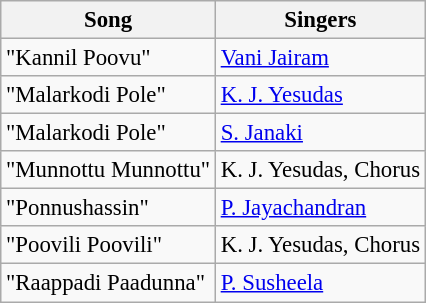<table class="wikitable" style="font-size:95%;">
<tr>
<th>Song</th>
<th>Singers</th>
</tr>
<tr>
<td>"Kannil Poovu"</td>
<td><a href='#'>Vani Jairam</a></td>
</tr>
<tr>
<td>"Malarkodi Pole"</td>
<td><a href='#'>K. J. Yesudas</a></td>
</tr>
<tr>
<td>"Malarkodi Pole"</td>
<td><a href='#'>S. Janaki</a></td>
</tr>
<tr>
<td>"Munnottu Munnottu"</td>
<td>K. J. Yesudas, Chorus</td>
</tr>
<tr>
<td>"Ponnushassin"</td>
<td><a href='#'>P. Jayachandran</a></td>
</tr>
<tr>
<td>"Poovili Poovili"</td>
<td>K. J. Yesudas, Chorus</td>
</tr>
<tr>
<td>"Raappadi Paadunna"</td>
<td><a href='#'>P. Susheela</a></td>
</tr>
</table>
